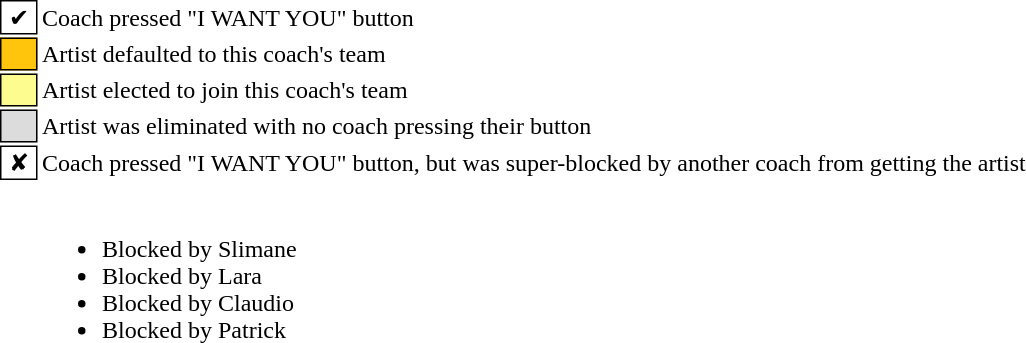<table class="toccolours" style="font-size: 100%">
<tr>
<td style="background:white; border:1px solid black"> ✔ </td>
<td>Coach pressed "I WANT YOU" button</td>
</tr>
<tr>
<td style="background:#ffc40c; border:1px solid black;">    </td>
<td>Artist defaulted to this coach's team</td>
</tr>
<tr>
<td style="background:#fdfc8f; border:1px solid black">  </td>
<td>Artist elected to join this coach's team</td>
</tr>
<tr>
<td style="background:#dcdcdc; border:1px solid black">  </td>
<td>Artist was eliminated with no coach pressing their button</td>
</tr>
<tr>
<td style="background:white; border:1px solid black"> ✘ </td>
<td>Coach pressed "I WANT YOU" button, but was super-blocked by another coach from getting the artist</td>
</tr>
<tr>
<td></td>
<td><br><ul><li> Blocked by Slimane</li><li> Blocked by Lara</li><li> Blocked by Claudio</li><li> Blocked by Patrick</li></ul></td>
</tr>
</table>
